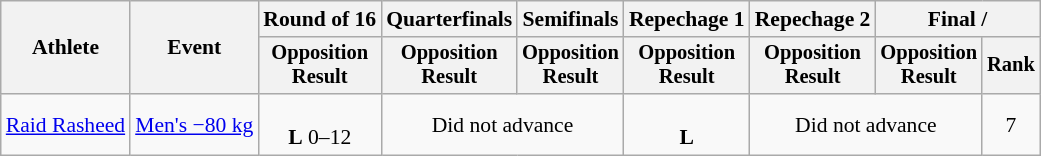<table class="wikitable" style="font-size:90%;">
<tr>
<th rowspan=2>Athlete</th>
<th rowspan=2>Event</th>
<th>Round of 16</th>
<th>Quarterfinals</th>
<th>Semifinals</th>
<th>Repechage 1</th>
<th>Repechage 2</th>
<th colspan=2>Final / </th>
</tr>
<tr style="font-size:95%">
<th>Opposition<br>Result</th>
<th>Opposition<br>Result</th>
<th>Opposition<br>Result</th>
<th>Opposition<br>Result</th>
<th>Opposition<br>Result</th>
<th>Opposition<br>Result</th>
<th>Rank</th>
</tr>
<tr align=center>
<td align=left><a href='#'>Raid Rasheed</a></td>
<td align=left><a href='#'>Men's −80 kg</a></td>
<td><br><strong>L</strong> 0–12</td>
<td colspan=2>Did not advance</td>
<td><br><strong>L</strong> </td>
<td colspan=2>Did not advance</td>
<td>7</td>
</tr>
</table>
